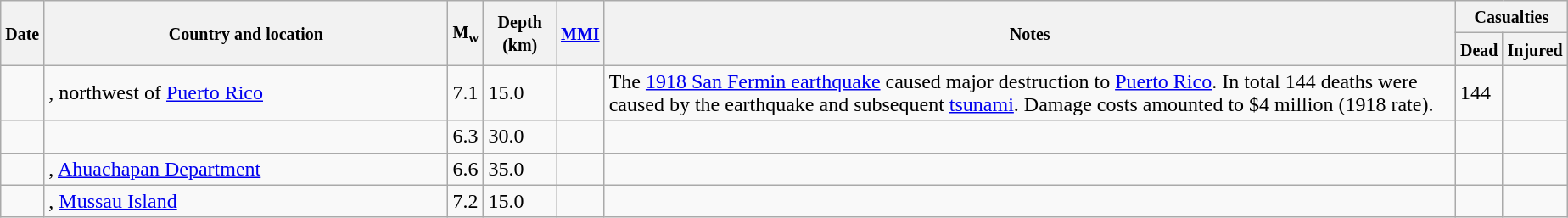<table class="wikitable sortable sort-under" style="border:1px black; margin-left:1em;">
<tr>
<th rowspan="2"><small>Date</small></th>
<th rowspan="2" style="width: 310px"><small>Country and location</small></th>
<th rowspan="2"><small>M<sub>w</sub></small></th>
<th rowspan="2"><small>Depth (km)</small></th>
<th rowspan="2"><small><a href='#'>MMI</a></small></th>
<th rowspan="2" class="unsortable"><small>Notes</small></th>
<th colspan="2"><small>Casualties</small></th>
</tr>
<tr>
<th><small>Dead</small></th>
<th><small>Injured</small></th>
</tr>
<tr>
<td></td>
<td>, northwest of <a href='#'>Puerto Rico</a></td>
<td>7.1</td>
<td>15.0</td>
<td></td>
<td>The <a href='#'>1918 San Fermin earthquake</a> caused major destruction to <a href='#'>Puerto Rico</a>. In total 144 deaths were caused by the earthquake and subsequent <a href='#'>tsunami</a>. Damage costs amounted to $4 million (1918 rate).</td>
<td>144</td>
<td></td>
</tr>
<tr>
<td></td>
<td></td>
<td>6.3</td>
<td>30.0</td>
<td></td>
<td></td>
<td></td>
<td></td>
</tr>
<tr>
<td></td>
<td>, <a href='#'>Ahuachapan Department</a></td>
<td>6.6</td>
<td>35.0</td>
<td></td>
<td></td>
<td></td>
<td></td>
</tr>
<tr>
<td></td>
<td>, <a href='#'>Mussau Island</a></td>
<td>7.2</td>
<td>15.0</td>
<td></td>
<td></td>
<td></td>
<td></td>
</tr>
</table>
